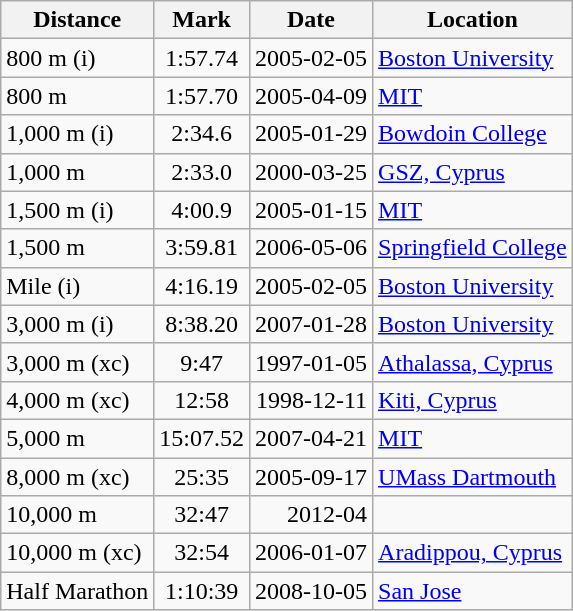<table class="wikitable">
<tr>
<th>Distance</th>
<th>Mark</th>
<th>Date</th>
<th>Location</th>
</tr>
<tr>
<td>800 m (i)</td>
<td align=center>1:57.74</td>
<td align=right>2005-02-05</td>
<td><a href='#'>Boston University</a></td>
</tr>
<tr>
<td>800 m</td>
<td align=center>1:57.70</td>
<td align=right>2005-04-09</td>
<td><a href='#'>MIT</a></td>
</tr>
<tr>
<td>1,000 m (i)</td>
<td align=center>2:34.6</td>
<td align=right>2005-01-29</td>
<td><a href='#'>Bowdoin College</a></td>
</tr>
<tr>
<td>1,000 m</td>
<td align=center>2:33.0</td>
<td align=right>2000-03-25</td>
<td><a href='#'>GSZ, Cyprus</a></td>
</tr>
<tr>
<td>1,500 m (i)</td>
<td align=center>4:00.9</td>
<td align=right>2005-01-15</td>
<td><a href='#'>MIT</a></td>
</tr>
<tr>
<td>1,500 m</td>
<td align=center>3:59.81</td>
<td align=right>2006-05-06</td>
<td><a href='#'>Springfield College</a></td>
</tr>
<tr>
<td>Mile (i)</td>
<td align=center>4:16.19</td>
<td align=right>2005-02-05</td>
<td><a href='#'>Boston University</a></td>
</tr>
<tr>
<td>3,000 m (i)</td>
<td align=center>8:38.20</td>
<td align=right>2007-01-28</td>
<td><a href='#'>Boston University</a></td>
</tr>
<tr>
<td>3,000 m (xc)</td>
<td align=center>9:47</td>
<td align=right>1997-01-05</td>
<td><a href='#'>Athalassa, Cyprus</a></td>
</tr>
<tr>
<td>4,000 m (xc)</td>
<td align=center>12:58</td>
<td align=right>1998-12-11</td>
<td><a href='#'>Kiti, Cyprus</a></td>
</tr>
<tr>
<td>5,000 m</td>
<td align=center>15:07.52</td>
<td align=right>2007-04-21</td>
<td><a href='#'>MIT</a></td>
</tr>
<tr>
<td>8,000 m (xc)</td>
<td align=center>25:35</td>
<td align=right>2005-09-17</td>
<td><a href='#'>UMass Dartmouth</a></td>
</tr>
<tr>
<td>10,000 m</td>
<td align=center>32:47</td>
<td align=right>2012-04</td>
<td></td>
</tr>
<tr>
<td>10,000 m (xc)</td>
<td align=center>32:54</td>
<td align=right>2006-01-07</td>
<td><a href='#'>Aradippou, Cyprus</a></td>
</tr>
<tr>
<td>Half Marathon</td>
<td align=center>1:10:39</td>
<td align=right>2008-10-05</td>
<td><a href='#'>San Jose</a></td>
</tr>
</table>
